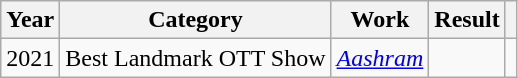<table class="wikitable">
<tr>
<th>Year</th>
<th>Category</th>
<th>Work</th>
<th>Result</th>
<th></th>
</tr>
<tr>
<td>2021</td>
<td>Best Landmark OTT Show</td>
<td><em><a href='#'>Aashram</a></em></td>
<td></td>
<td style="text-align:center;"></td>
</tr>
</table>
